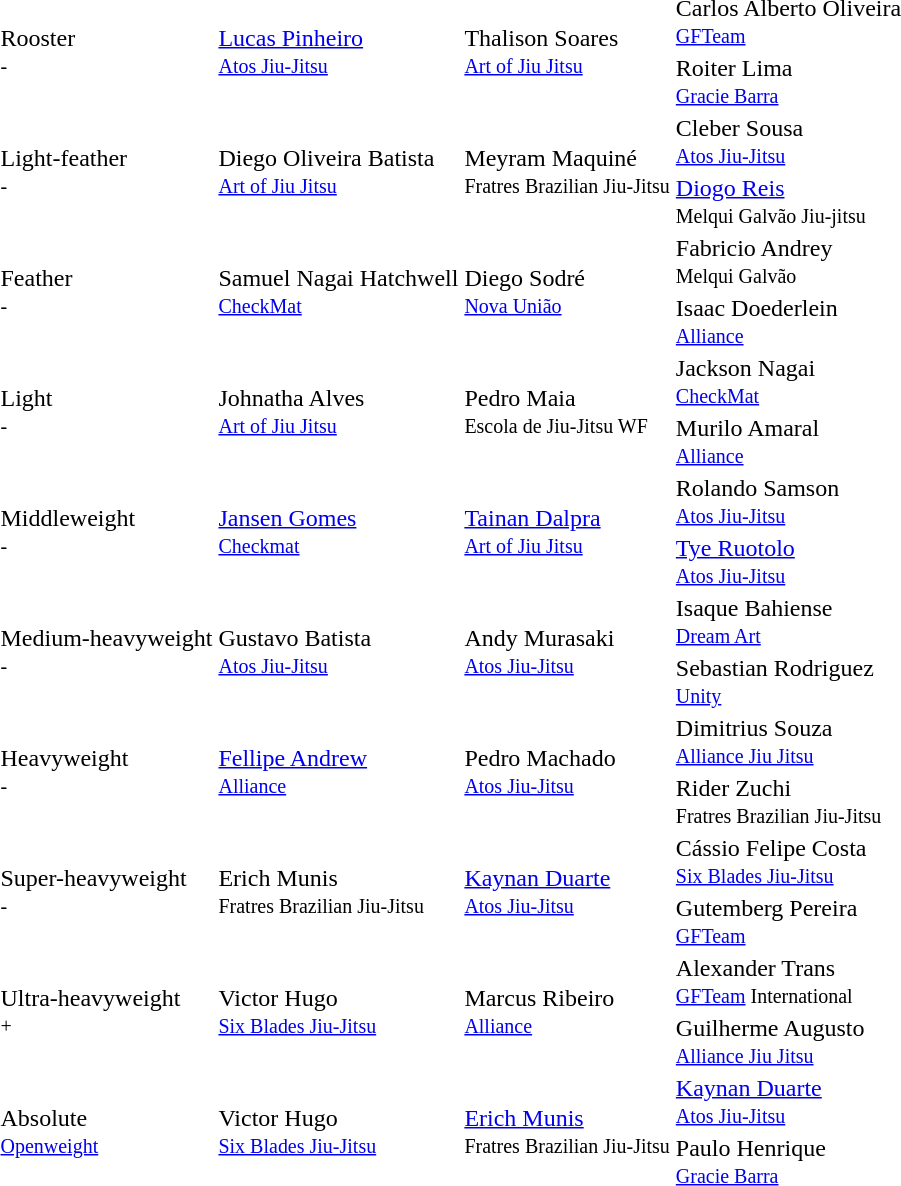<table>
<tr>
<td rowspan=2>Rooster<br><small>-</small></td>
<td rowspan=2> <a href='#'>Lucas Pinheiro</a><br><small><a href='#'>Atos Jiu-Jitsu</a></small></td>
<td rowspan=2> Thalison Soares<br><small><a href='#'>Art of Jiu Jitsu</a></small></td>
<td> Carlos Alberto Oliveira<br><small><a href='#'>GFTeam</a></small></td>
</tr>
<tr>
<td> Roiter Lima<br><small><a href='#'>Gracie Barra</a></small></td>
</tr>
<tr>
<td rowspan=2>Light-feather<br><small>-</small></td>
<td rowspan=2> Diego Oliveira Batista<br><small><a href='#'>Art of Jiu Jitsu</a></small></td>
<td rowspan=2> Meyram Maquiné<br><small> Fratres Brazilian Jiu-Jitsu</small></td>
<td> Cleber Sousa<br><small><a href='#'>Atos Jiu-Jitsu</a></small></td>
</tr>
<tr>
<td> <a href='#'>Diogo Reis</a><br><small>Melqui Galvão Jiu-jitsu</small></td>
</tr>
<tr>
<td rowspan=2>Feather<br><small>-</small></td>
<td rowspan=2> Samuel Nagai Hatchwell<br><small><a href='#'>CheckMat</a></small></td>
<td rowspan=2> Diego Sodré<br><small><a href='#'>Nova União</a></small></td>
<td> Fabricio Andrey<br><small>Melqui Galvão</small></td>
</tr>
<tr>
<td> Isaac Doederlein<br><small><a href='#'>Alliance</a></small></td>
</tr>
<tr>
<td rowspan=2>Light<br><small>-</small></td>
<td rowspan=2> Johnatha Alves<br><small><a href='#'>Art of Jiu Jitsu</a></small></td>
<td rowspan=2> Pedro Maia<br><small>Escola de Jiu-Jitsu WF</small></td>
<td> Jackson Nagai<br><small><a href='#'>CheckMat</a></small></td>
</tr>
<tr>
<td> Murilo Amaral<br><small><a href='#'>Alliance</a></small></td>
</tr>
<tr>
<td rowspan=2>Middleweight<br><small>-</small></td>
<td rowspan=2> <a href='#'>Jansen Gomes</a><br><small><a href='#'>Checkmat</a></small></td>
<td rowspan=2> <a href='#'>Tainan Dalpra</a><br><small><a href='#'>Art of Jiu Jitsu</a></small></td>
<td> Rolando Samson<br><small><a href='#'>Atos Jiu-Jitsu</a></small></td>
</tr>
<tr>
<td> <a href='#'>Tye Ruotolo</a><br><small><a href='#'>Atos Jiu-Jitsu</a></small></td>
</tr>
<tr>
<td rowspan=2>Medium-heavyweight<br><small>-</small></td>
<td rowspan=2> Gustavo Batista<br><small><a href='#'>Atos Jiu-Jitsu</a></small></td>
<td rowspan=2> Andy Murasaki<br><small><a href='#'>Atos Jiu-Jitsu</a></small></td>
<td> Isaque Bahiense<br><small><a href='#'>Dream Art</a></small></td>
</tr>
<tr>
<td> Sebastian Rodriguez<br><small><a href='#'>Unity</a></small></td>
</tr>
<tr>
<td rowspan=2>Heavyweight<br><small>-</small></td>
<td rowspan=2> <a href='#'>Fellipe Andrew</a><br><small><a href='#'>Alliance</a></small></td>
<td rowspan=2> Pedro Machado<br><small><a href='#'>Atos Jiu-Jitsu</a></small></td>
<td> Dimitrius Souza<br><small><a href='#'>Alliance Jiu Jitsu</a></small></td>
</tr>
<tr>
<td> Rider Zuchi<br><small>Fratres Brazilian Jiu-Jitsu</small></td>
</tr>
<tr>
<td rowspan=2>Super-heavyweight<br><small>-</small></td>
<td rowspan=2> Erich Munis<br><small>Fratres Brazilian Jiu-Jitsu</small></td>
<td rowspan=2> <a href='#'>Kaynan Duarte</a><br><small><a href='#'>Atos Jiu-Jitsu</a></small></td>
<td> Cássio Felipe Costa<br><small><a href='#'>Six Blades Jiu-Jitsu</a></small></td>
</tr>
<tr>
<td> Gutemberg Pereira<br><small><a href='#'>GFTeam</a></small></td>
</tr>
<tr>
<td rowspan=2>Ultra-heavyweight<br><small>+</small></td>
<td rowspan=2> Victor Hugo<br><small><a href='#'>Six Blades Jiu-Jitsu</a></small></td>
<td rowspan=2> Marcus Ribeiro<br><small><a href='#'>Alliance</a></small></td>
<td> Alexander Trans<br><small><a href='#'>GFTeam</a> International</small></td>
</tr>
<tr>
<td> Guilherme Augusto<br><small><a href='#'>Alliance Jiu Jitsu</a></small></td>
</tr>
<tr>
<td rowspan=2>Absolute<br><small><a href='#'>Openweight</a></small></td>
<td rowspan=2> Victor Hugo<br><small><a href='#'>Six Blades Jiu-Jitsu</a></small></td>
<td rowspan=2> <a href='#'>Erich Munis</a><br><small> Fratres Brazilian Jiu-Jitsu</small></td>
<td> <a href='#'>Kaynan Duarte</a><br><small><a href='#'>Atos Jiu-Jitsu</a></small></td>
</tr>
<tr>
<td> Paulo Henrique<br><small><a href='#'>Gracie Barra</a></small></td>
</tr>
<tr>
</tr>
</table>
